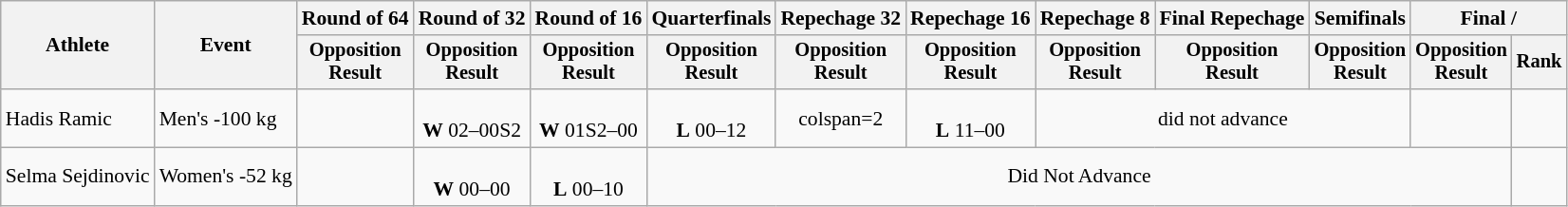<table class="wikitable" style="font-size:90%">
<tr>
<th rowspan="2">Athlete</th>
<th rowspan="2">Event</th>
<th>Round of 64</th>
<th>Round of 32</th>
<th>Round of 16</th>
<th>Quarterfinals</th>
<th>Repechage 32</th>
<th>Repechage 16</th>
<th>Repechage 8</th>
<th>Final Repechage</th>
<th>Semifinals</th>
<th colspan=2>Final / </th>
</tr>
<tr style="font-size:95%">
<th>Opposition<br>Result</th>
<th>Opposition<br>Result</th>
<th>Opposition<br>Result</th>
<th>Opposition<br>Result</th>
<th>Opposition<br>Result</th>
<th>Opposition<br>Result</th>
<th>Opposition<br>Result</th>
<th>Opposition<br>Result</th>
<th>Opposition<br>Result</th>
<th>Opposition<br>Result</th>
<th>Rank</th>
</tr>
<tr align=center>
<td align=left>Hadis Ramic</td>
<td align=left>Men's -100 kg</td>
<td></td>
<td><br><strong>W</strong> 02–00S2</td>
<td><br><strong>W</strong> 01S2–00</td>
<td><br><strong>L</strong> 00–12</td>
<td>colspan=2 </td>
<td><br><strong>L</strong> 11–00</td>
<td colspan=3>did not advance</td>
<td></td>
</tr>
<tr align=center>
<td align=left>Selma Sejdinovic</td>
<td align=left>Women's -52 kg</td>
<td></td>
<td><br><strong>W</strong> 00–00</td>
<td><br><strong>L</strong> 00–10</td>
<td colspan=7>Did Not Advance</td>
<td></td>
</tr>
</table>
